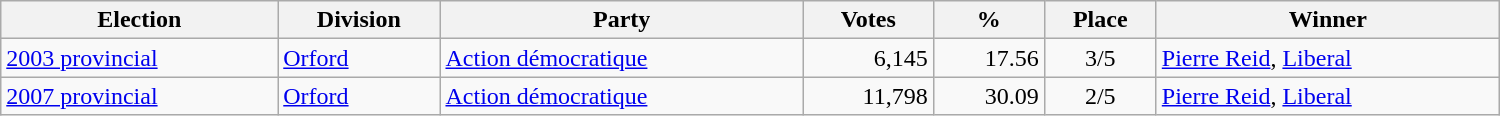<table class="wikitable" width="1000">
<tr>
<th align="left">Election</th>
<th align="left">Division</th>
<th align="left">Party</th>
<th align="right">Votes</th>
<th align="right">%</th>
<th align="center">Place</th>
<th align="center">Winner</th>
</tr>
<tr>
<td align="left"><a href='#'>2003 provincial</a></td>
<td align="left"><a href='#'>Orford</a></td>
<td align="left"><a href='#'>Action démocratique</a></td>
<td align="right">6,145</td>
<td align="right">17.56</td>
<td align="center">3/5</td>
<td align="left"><a href='#'>Pierre Reid</a>, <a href='#'>Liberal</a></td>
</tr>
<tr>
<td align="left"><a href='#'>2007 provincial</a></td>
<td align="left"><a href='#'>Orford</a></td>
<td align="left"><a href='#'>Action démocratique</a></td>
<td align="right">11,798</td>
<td align="right">30.09</td>
<td align="center">2/5</td>
<td align="left"><a href='#'>Pierre Reid</a>, <a href='#'>Liberal</a></td>
</tr>
</table>
